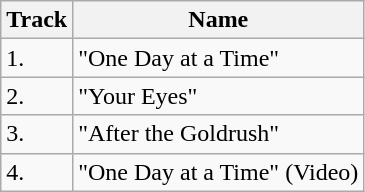<table class="wikitable" border="1">
<tr>
<th>Track</th>
<th>Name</th>
</tr>
<tr>
<td>1.</td>
<td>"One Day at a Time"</td>
</tr>
<tr>
<td>2.</td>
<td>"Your Eyes"</td>
</tr>
<tr>
<td>3.</td>
<td>"After the Goldrush"</td>
</tr>
<tr>
<td>4.</td>
<td>"One Day at a Time" (Video)</td>
</tr>
</table>
